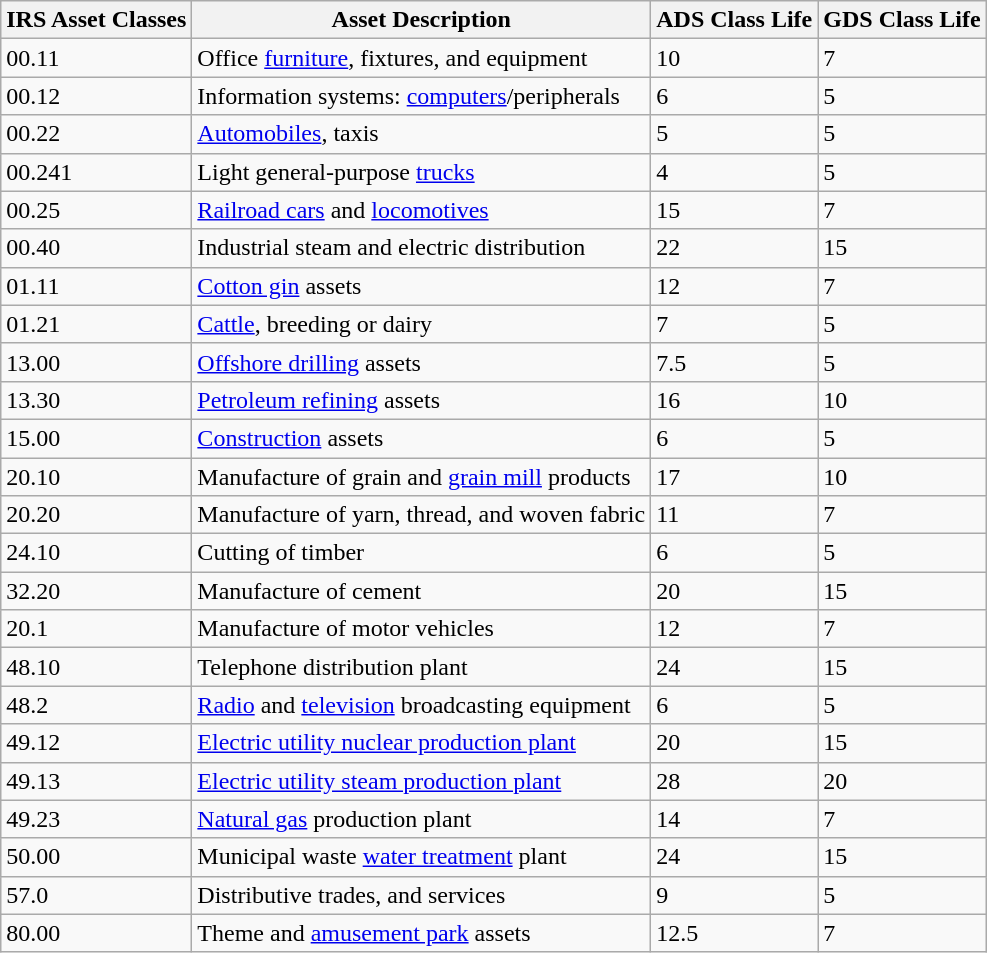<table class="sortable wikitable">
<tr>
<th>IRS Asset Classes</th>
<th>Asset Description</th>
<th>ADS Class Life</th>
<th>GDS Class Life</th>
</tr>
<tr>
<td>00.11</td>
<td>Office <a href='#'>furniture</a>, fixtures, and equipment</td>
<td>10</td>
<td>7</td>
</tr>
<tr>
<td>00.12</td>
<td>Information systems: <a href='#'>computers</a>/peripherals</td>
<td>6</td>
<td>5</td>
</tr>
<tr>
<td>00.22</td>
<td><a href='#'>Automobiles</a>, taxis</td>
<td>5</td>
<td>5</td>
</tr>
<tr>
<td>00.241</td>
<td>Light general-purpose <a href='#'>trucks</a></td>
<td>4</td>
<td>5</td>
</tr>
<tr>
<td>00.25</td>
<td><a href='#'>Railroad cars</a> and <a href='#'>locomotives</a></td>
<td>15</td>
<td>7</td>
</tr>
<tr>
<td>00.40</td>
<td>Industrial steam and electric distribution</td>
<td>22</td>
<td>15</td>
</tr>
<tr>
<td>01.11</td>
<td><a href='#'>Cotton gin</a> assets</td>
<td>12</td>
<td>7</td>
</tr>
<tr>
<td>01.21</td>
<td><a href='#'>Cattle</a>, breeding or dairy</td>
<td>7</td>
<td>5</td>
</tr>
<tr>
<td>13.00</td>
<td><a href='#'>Offshore drilling</a> assets</td>
<td>7.5</td>
<td>5</td>
</tr>
<tr>
<td>13.30</td>
<td><a href='#'>Petroleum refining</a> assets</td>
<td>16</td>
<td>10</td>
</tr>
<tr>
<td>15.00</td>
<td><a href='#'>Construction</a> assets</td>
<td>6</td>
<td>5</td>
</tr>
<tr>
<td>20.10</td>
<td>Manufacture of grain and <a href='#'>grain mill</a> products</td>
<td>17</td>
<td>10</td>
</tr>
<tr>
<td>20.20</td>
<td>Manufacture of yarn, thread, and woven fabric</td>
<td>11</td>
<td>7</td>
</tr>
<tr>
<td>24.10</td>
<td>Cutting of timber</td>
<td>6</td>
<td>5</td>
</tr>
<tr>
<td>32.20</td>
<td>Manufacture of cement</td>
<td>20</td>
<td>15</td>
</tr>
<tr>
<td>20.1</td>
<td>Manufacture of motor vehicles</td>
<td>12</td>
<td>7</td>
</tr>
<tr>
<td>48.10</td>
<td>Telephone distribution plant</td>
<td>24</td>
<td>15</td>
</tr>
<tr>
<td>48.2</td>
<td><a href='#'>Radio</a> and <a href='#'>television</a> broadcasting equipment</td>
<td>6</td>
<td>5</td>
</tr>
<tr>
<td>49.12</td>
<td><a href='#'>Electric utility nuclear production plant</a></td>
<td>20</td>
<td>15</td>
</tr>
<tr>
<td>49.13</td>
<td><a href='#'>Electric utility steam production plant</a></td>
<td>28</td>
<td>20</td>
</tr>
<tr>
<td>49.23</td>
<td><a href='#'>Natural gas</a> production plant</td>
<td>14</td>
<td>7</td>
</tr>
<tr>
<td>50.00</td>
<td>Municipal waste <a href='#'>water treatment</a> plant</td>
<td>24</td>
<td>15</td>
</tr>
<tr>
<td>57.0</td>
<td>Distributive trades, and services</td>
<td>9</td>
<td>5</td>
</tr>
<tr>
<td>80.00</td>
<td>Theme and <a href='#'>amusement park</a> assets</td>
<td>12.5</td>
<td>7</td>
</tr>
</table>
